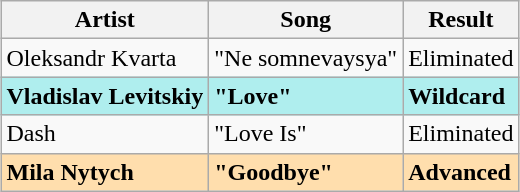<table class="sortable wikitable" style="margin: 1em auto 1em auto; text-align:center;">
<tr>
<th>Artist</th>
<th>Song</th>
<th>Result</th>
</tr>
<tr>
<td style="text-align:left;">Oleksandr Kvarta</td>
<td style="text-align:left;">"Ne somnevaysya"</td>
<td style="text-align:left;">Eliminated</td>
</tr>
<tr style="font-weight:bold; background:paleturquoise;">
<td style="text-align:left;">Vladislav Levitskiy</td>
<td style="text-align:left;">"Love"</td>
<td style="text-align:left;">Wildcard</td>
</tr>
<tr>
<td style="text-align:left;">Dash</td>
<td style="text-align:left;">"Love Is"</td>
<td style="text-align:left;">Eliminated</td>
</tr>
<tr style="font-weight:bold; background:navajowhite;">
<td style="text-align:left;">Mila Nytych</td>
<td style="text-align:left;">"Goodbye"</td>
<td style="text-align:left;">Advanced</td>
</tr>
</table>
